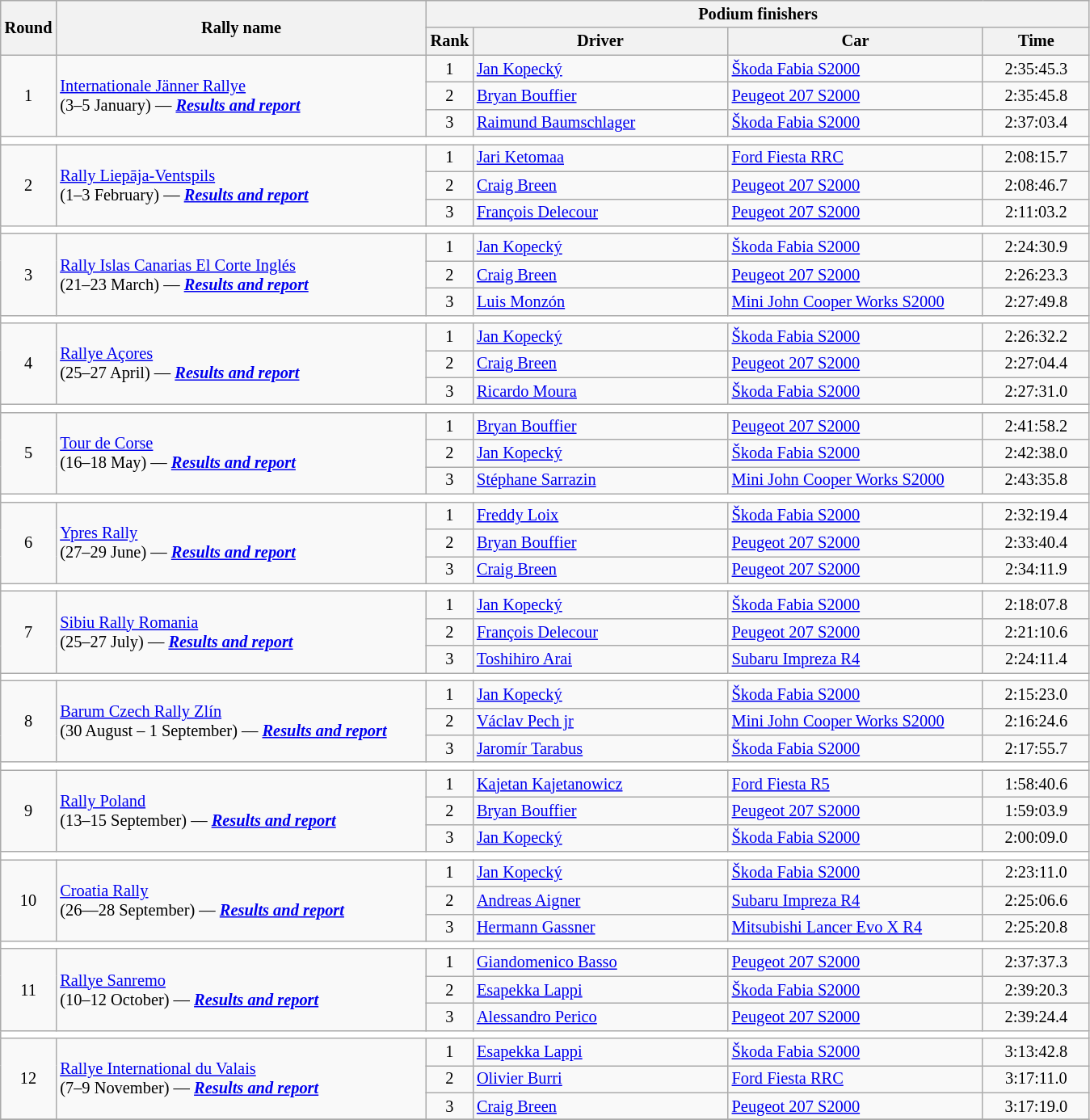<table class="wikitable" style="font-size:85%;">
<tr>
<th rowspan=2>Round</th>
<th style="width:22em" rowspan=2>Rally name</th>
<th colspan=4>Podium finishers</th>
</tr>
<tr>
<th>Rank</th>
<th style="width:15em">Driver</th>
<th style="width:15em">Car</th>
<th style="width:6em">Time</th>
</tr>
<tr>
<td rowspan=3 align=center>1</td>
<td rowspan=3> <a href='#'>Internationale Jänner Rallye</a><br>(3–5 January) — <strong><em><a href='#'>Results and report</a></em></strong></td>
<td align=center>1</td>
<td> <a href='#'>Jan Kopecký</a></td>
<td><a href='#'>Škoda Fabia S2000</a></td>
<td align=center>2:35:45.3</td>
</tr>
<tr>
<td align=center>2</td>
<td> <a href='#'>Bryan Bouffier</a></td>
<td><a href='#'>Peugeot 207 S2000</a></td>
<td align=center>2:35:45.8</td>
</tr>
<tr>
<td align=center>3</td>
<td> <a href='#'>Raimund Baumschlager</a></td>
<td><a href='#'>Škoda Fabia S2000</a></td>
<td align=center>2:37:03.4</td>
</tr>
<tr style="background:white;">
<td colspan="6"></td>
</tr>
<tr>
<td rowspan=3 align=center>2</td>
<td rowspan=3> <a href='#'>Rally Liepāja-Ventspils</a><br>(1–3 February) — <strong><em><a href='#'>Results and report</a></em></strong></td>
<td align=center>1</td>
<td> <a href='#'>Jari Ketomaa</a></td>
<td><a href='#'>Ford Fiesta RRC</a></td>
<td align=center>2:08:15.7</td>
</tr>
<tr>
<td align=center>2</td>
<td> <a href='#'>Craig Breen</a></td>
<td><a href='#'>Peugeot 207 S2000</a></td>
<td align=center>2:08:46.7</td>
</tr>
<tr>
<td align=center>3</td>
<td> <a href='#'>François Delecour</a></td>
<td><a href='#'>Peugeot 207 S2000</a></td>
<td align=center>2:11:03.2</td>
</tr>
<tr style="background:white;">
<td colspan="6"></td>
</tr>
<tr>
<td rowspan=3 align=center>3</td>
<td rowspan=3> <a href='#'>Rally Islas Canarias El Corte Inglés</a><br>(21–23 March) — <strong><em><a href='#'>Results and report</a></em></strong></td>
<td align=center>1</td>
<td> <a href='#'>Jan Kopecký</a></td>
<td><a href='#'>Škoda Fabia S2000</a></td>
<td align=center>2:24:30.9</td>
</tr>
<tr>
<td align=center>2</td>
<td> <a href='#'>Craig Breen</a></td>
<td><a href='#'>Peugeot 207 S2000</a></td>
<td align=center>2:26:23.3</td>
</tr>
<tr>
<td align=center>3</td>
<td> <a href='#'>Luis Monzón</a></td>
<td><a href='#'>Mini John Cooper Works S2000</a></td>
<td align=center>2:27:49.8</td>
</tr>
<tr style="background:white;">
<td colspan="6"></td>
</tr>
<tr>
<td rowspan=3 align=center>4</td>
<td rowspan=3> <a href='#'>Rallye Açores</a><br>(25–27 April) — <strong><em><a href='#'>Results and report</a></em></strong></td>
<td align=center>1</td>
<td> <a href='#'>Jan Kopecký</a></td>
<td><a href='#'>Škoda Fabia S2000</a></td>
<td align=center>2:26:32.2</td>
</tr>
<tr>
<td align=center>2</td>
<td> <a href='#'>Craig Breen</a></td>
<td><a href='#'>Peugeot 207 S2000</a></td>
<td align=center>2:27:04.4</td>
</tr>
<tr>
<td align=center>3</td>
<td> <a href='#'>Ricardo Moura</a></td>
<td><a href='#'>Škoda Fabia S2000</a></td>
<td align=center>2:27:31.0</td>
</tr>
<tr style="background:white;">
<td colspan="6"></td>
</tr>
<tr>
<td rowspan=3 align=center>5</td>
<td rowspan=3> <a href='#'>Tour de Corse</a><br>(16–18 May) — <strong><em><a href='#'>Results and report</a></em></strong></td>
<td align=center>1</td>
<td> <a href='#'>Bryan Bouffier</a></td>
<td><a href='#'>Peugeot 207 S2000</a></td>
<td align=center>2:41:58.2</td>
</tr>
<tr>
<td align=center>2</td>
<td> <a href='#'>Jan Kopecký</a></td>
<td><a href='#'>Škoda Fabia S2000</a></td>
<td align=center>2:42:38.0</td>
</tr>
<tr>
<td align=center>3</td>
<td> <a href='#'>Stéphane Sarrazin</a></td>
<td><a href='#'>Mini John Cooper Works S2000</a></td>
<td align=center>2:43:35.8</td>
</tr>
<tr style="background:white;">
<td colspan="6"></td>
</tr>
<tr>
<td rowspan=3 align=center>6</td>
<td rowspan=3> <a href='#'>Ypres Rally</a><br>(27–29 June) — <strong><em><a href='#'>Results and report</a></em></strong></td>
<td align=center>1</td>
<td> <a href='#'>Freddy Loix</a></td>
<td><a href='#'>Škoda Fabia S2000</a></td>
<td align=center>2:32:19.4</td>
</tr>
<tr>
<td align=center>2</td>
<td> <a href='#'>Bryan Bouffier</a></td>
<td><a href='#'>Peugeot 207 S2000</a></td>
<td align=center>2:33:40.4</td>
</tr>
<tr>
<td align=center>3</td>
<td> <a href='#'>Craig Breen</a></td>
<td><a href='#'>Peugeot 207 S2000</a></td>
<td align=center>2:34:11.9</td>
</tr>
<tr style="background:white;">
<td colspan="6"></td>
</tr>
<tr>
<td rowspan=3 align=center>7</td>
<td rowspan=3> <a href='#'>Sibiu Rally Romania</a><br>(25–27 July) — <strong><em><a href='#'>Results and report</a></em></strong></td>
<td align=center>1</td>
<td> <a href='#'>Jan Kopecký</a></td>
<td><a href='#'>Škoda Fabia S2000</a></td>
<td align=center>2:18:07.8</td>
</tr>
<tr>
<td align=center>2</td>
<td> <a href='#'>François Delecour</a></td>
<td><a href='#'>Peugeot 207 S2000</a></td>
<td align=center>2:21:10.6</td>
</tr>
<tr>
<td align=center>3</td>
<td> <a href='#'>Toshihiro Arai</a></td>
<td><a href='#'>Subaru Impreza R4</a></td>
<td align=center>2:24:11.4</td>
</tr>
<tr style="background:white;">
<td colspan="6"></td>
</tr>
<tr>
<td rowspan=3 align=center>8</td>
<td rowspan=3> <a href='#'>Barum Czech Rally Zlín</a><br>(30 August – 1 September) — <strong><em><a href='#'>Results and report</a></em></strong></td>
<td align=center>1</td>
<td> <a href='#'>Jan Kopecký</a></td>
<td><a href='#'>Škoda Fabia S2000</a></td>
<td align=center>2:15:23.0</td>
</tr>
<tr>
<td align=center>2</td>
<td> <a href='#'>Václav Pech jr</a></td>
<td><a href='#'>Mini John Cooper Works S2000</a></td>
<td align=center>2:16:24.6</td>
</tr>
<tr>
<td align=center>3</td>
<td> <a href='#'>Jaromír Tarabus</a></td>
<td><a href='#'>Škoda Fabia S2000</a></td>
<td align=center>2:17:55.7</td>
</tr>
<tr style="background:white;">
<td colspan="6"></td>
</tr>
<tr>
<td rowspan=3 align=center>9</td>
<td rowspan=3> <a href='#'>Rally Poland</a><br>(13–15 September) — <strong><em><a href='#'>Results and report</a></em></strong></td>
<td align=center>1</td>
<td> <a href='#'>Kajetan Kajetanowicz</a></td>
<td><a href='#'>Ford Fiesta R5</a></td>
<td align=center>1:58:40.6</td>
</tr>
<tr>
<td align=center>2</td>
<td> <a href='#'>Bryan Bouffier</a></td>
<td><a href='#'>Peugeot 207 S2000</a></td>
<td align=center>1:59:03.9</td>
</tr>
<tr>
<td align=center>3</td>
<td> <a href='#'>Jan Kopecký</a></td>
<td><a href='#'>Škoda Fabia S2000</a></td>
<td align=center>2:00:09.0</td>
</tr>
<tr style="background:white;">
<td colspan="6"></td>
</tr>
<tr>
<td rowspan=3 align=center>10</td>
<td rowspan=3> <a href='#'>Croatia Rally</a><br>(26—28 September) — <strong><em><a href='#'>Results and report</a></em></strong></td>
<td align=center>1</td>
<td> <a href='#'>Jan Kopecký</a></td>
<td><a href='#'>Škoda Fabia S2000</a></td>
<td align=center>2:23:11.0</td>
</tr>
<tr>
<td align=center>2</td>
<td> <a href='#'>Andreas Aigner</a></td>
<td><a href='#'>Subaru Impreza R4</a></td>
<td align=center>2:25:06.6</td>
</tr>
<tr>
<td align=center>3</td>
<td> <a href='#'>Hermann Gassner</a></td>
<td><a href='#'>Mitsubishi Lancer Evo X R4</a></td>
<td align=center>2:25:20.8</td>
</tr>
<tr style="background:white;">
<td colspan="6"></td>
</tr>
<tr>
<td rowspan=3 align=center>11</td>
<td rowspan=3> <a href='#'>Rallye Sanremo</a><br>(10–12 October) — <strong><em><a href='#'>Results and report</a></em></strong></td>
<td align=center>1</td>
<td> <a href='#'>Giandomenico Basso</a></td>
<td><a href='#'>Peugeot 207 S2000</a></td>
<td align=center>2:37:37.3</td>
</tr>
<tr>
<td align=center>2</td>
<td> <a href='#'>Esapekka Lappi</a></td>
<td><a href='#'>Škoda Fabia S2000</a></td>
<td align=center>2:39:20.3</td>
</tr>
<tr>
<td align=center>3</td>
<td> <a href='#'>Alessandro Perico</a></td>
<td><a href='#'>Peugeot 207 S2000</a></td>
<td align=center>2:39:24.4</td>
</tr>
<tr style="background:white;">
<td colspan="6"></td>
</tr>
<tr>
<td rowspan=3 align=center>12</td>
<td rowspan=3> <a href='#'>Rallye International du Valais</a><br>(7–9 November) — <strong><em><a href='#'>Results and report</a></em></strong></td>
<td align=center>1</td>
<td> <a href='#'>Esapekka Lappi</a></td>
<td><a href='#'>Škoda Fabia S2000</a></td>
<td align=center>3:13:42.8</td>
</tr>
<tr>
<td align=center>2</td>
<td> <a href='#'>Olivier Burri</a></td>
<td><a href='#'>Ford Fiesta RRC</a></td>
<td align=center>3:17:11.0</td>
</tr>
<tr>
<td align=center>3</td>
<td> <a href='#'>Craig Breen</a></td>
<td><a href='#'>Peugeot 207 S2000</a></td>
<td align=center>3:17:19.0</td>
</tr>
<tr>
</tr>
</table>
